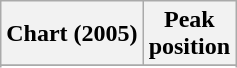<table class="wikitable sortable plainrowheaders" style="text-align:center;">
<tr>
<th>Chart (2005)</th>
<th>Peak<br>position</th>
</tr>
<tr>
</tr>
<tr>
</tr>
</table>
